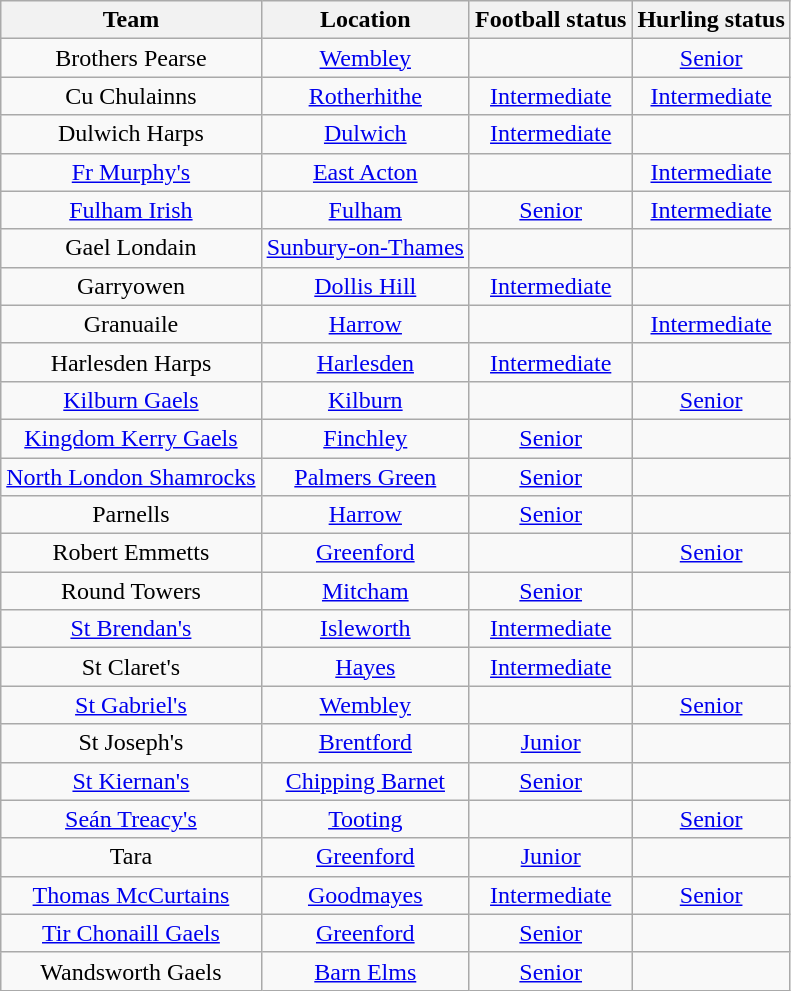<table class="wikitable sortable" style="text-align:center">
<tr>
<th>Team</th>
<th>Location</th>
<th>Football status</th>
<th>Hurling status</th>
</tr>
<tr>
<td>Brothers Pearse</td>
<td><a href='#'>Wembley</a></td>
<td></td>
<td><a href='#'>Senior</a></td>
</tr>
<tr>
<td>Cu Chulainns</td>
<td><a href='#'>Rotherhithe</a></td>
<td><a href='#'>Intermediate</a></td>
<td><a href='#'>Intermediate</a></td>
</tr>
<tr>
<td>Dulwich Harps</td>
<td><a href='#'>Dulwich</a></td>
<td><a href='#'>Intermediate</a></td>
<td></td>
</tr>
<tr>
<td><a href='#'>Fr Murphy's</a></td>
<td><a href='#'>East Acton</a></td>
<td></td>
<td><a href='#'>Intermediate</a></td>
</tr>
<tr>
<td><a href='#'>Fulham Irish</a></td>
<td><a href='#'>Fulham</a></td>
<td><a href='#'>Senior</a></td>
<td><a href='#'>Intermediate</a></td>
</tr>
<tr>
<td>Gael Londain</td>
<td><a href='#'>Sunbury-on-Thames</a></td>
<td></td>
<td></td>
</tr>
<tr>
<td>Garryowen</td>
<td><a href='#'>Dollis Hill</a></td>
<td><a href='#'>Intermediate</a></td>
<td></td>
</tr>
<tr>
<td>Granuaile</td>
<td><a href='#'>Harrow</a></td>
<td></td>
<td><a href='#'>Intermediate</a></td>
</tr>
<tr>
<td>Harlesden Harps</td>
<td><a href='#'>Harlesden</a></td>
<td><a href='#'>Intermediate</a></td>
<td></td>
</tr>
<tr>
<td><a href='#'>Kilburn Gaels</a></td>
<td><a href='#'>Kilburn</a></td>
<td></td>
<td><a href='#'>Senior</a></td>
</tr>
<tr>
<td><a href='#'>Kingdom Kerry Gaels</a></td>
<td><a href='#'>Finchley</a></td>
<td><a href='#'>Senior</a></td>
<td></td>
</tr>
<tr>
<td><a href='#'>North London Shamrocks</a></td>
<td><a href='#'>Palmers Green</a></td>
<td><a href='#'>Senior</a></td>
<td></td>
</tr>
<tr>
<td>Parnells</td>
<td><a href='#'>Harrow</a></td>
<td><a href='#'>Senior</a></td>
<td></td>
</tr>
<tr>
<td>Robert Emmetts</td>
<td><a href='#'>Greenford</a></td>
<td></td>
<td><a href='#'>Senior</a></td>
</tr>
<tr>
<td>Round Towers</td>
<td><a href='#'>Mitcham</a></td>
<td><a href='#'>Senior</a></td>
<td></td>
</tr>
<tr>
<td><a href='#'>St Brendan's</a></td>
<td><a href='#'>Isleworth</a></td>
<td><a href='#'>Intermediate</a></td>
<td></td>
</tr>
<tr>
<td>St Claret's</td>
<td><a href='#'>Hayes</a></td>
<td><a href='#'>Intermediate</a></td>
<td></td>
</tr>
<tr>
<td><a href='#'>St Gabriel's</a></td>
<td><a href='#'>Wembley</a></td>
<td></td>
<td><a href='#'>Senior</a></td>
</tr>
<tr>
<td>St Joseph's</td>
<td><a href='#'>Brentford</a></td>
<td><a href='#'>Junior</a></td>
<td></td>
</tr>
<tr>
<td><a href='#'>St Kiernan's</a></td>
<td><a href='#'>Chipping Barnet</a></td>
<td><a href='#'>Senior</a></td>
<td></td>
</tr>
<tr>
<td><a href='#'>Seán Treacy's</a></td>
<td><a href='#'>Tooting</a></td>
<td></td>
<td><a href='#'>Senior</a></td>
</tr>
<tr>
<td>Tara</td>
<td><a href='#'>Greenford</a></td>
<td><a href='#'>Junior</a></td>
<td></td>
</tr>
<tr>
<td><a href='#'>Thomas McCurtains</a></td>
<td><a href='#'>Goodmayes</a></td>
<td><a href='#'>Intermediate</a></td>
<td><a href='#'>Senior</a></td>
</tr>
<tr>
<td><a href='#'>Tir Chonaill Gaels</a></td>
<td><a href='#'>Greenford</a></td>
<td><a href='#'>Senior</a></td>
<td></td>
</tr>
<tr>
<td>Wandsworth Gaels</td>
<td><a href='#'>Barn Elms</a></td>
<td><a href='#'>Senior</a></td>
<td></td>
</tr>
</table>
